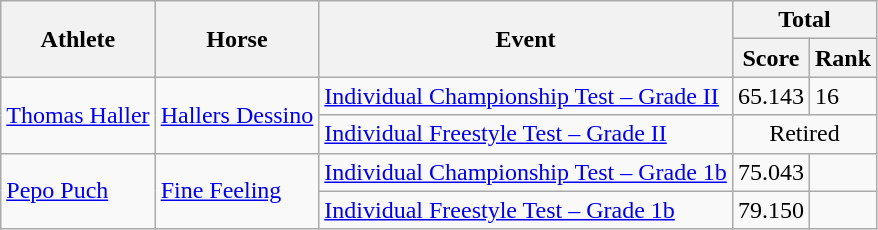<table class=wikitable>
<tr>
<th rowspan="2">Athlete</th>
<th rowspan="2">Horse</th>
<th rowspan="2">Event</th>
<th colspan="2">Total</th>
</tr>
<tr>
<th>Score</th>
<th>Rank</th>
</tr>
<tr>
<td rowspan=2><a href='#'>Thomas Haller</a></td>
<td rowspan=2><a href='#'>Hallers Dessino</a></td>
<td><a href='#'>Individual Championship Test – Grade II</a></td>
<td>65.143</td>
<td>16</td>
</tr>
<tr>
<td><a href='#'>Individual Freestyle Test – Grade II</a></td>
<td colspan=2 align=center>Retired</td>
</tr>
<tr>
<td rowspan=2><a href='#'>Pepo Puch</a></td>
<td rowspan=2><a href='#'>Fine Feeling</a></td>
<td><a href='#'>Individual Championship Test – Grade 1b</a></td>
<td>75.043</td>
<td></td>
</tr>
<tr>
<td><a href='#'>Individual Freestyle Test – Grade 1b</a></td>
<td>79.150</td>
<td></td>
</tr>
</table>
